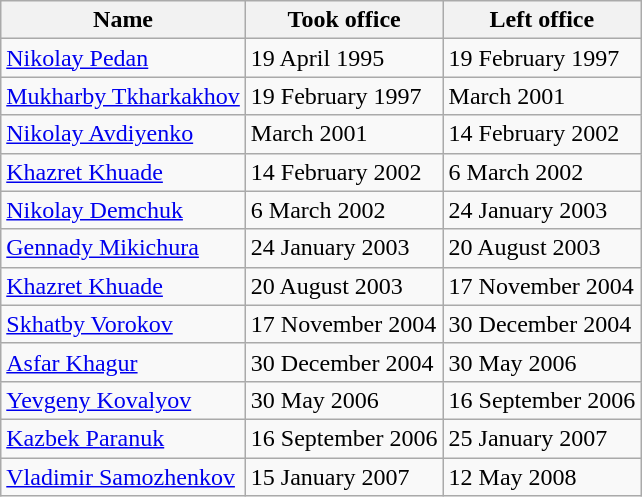<table class="wikitable">
<tr>
<th>Name</th>
<th>Took office</th>
<th>Left office</th>
</tr>
<tr>
<td><a href='#'>Nikolay Pedan</a></td>
<td>19 April 1995</td>
<td>19 February 1997</td>
</tr>
<tr>
<td><a href='#'>Mukharby Tkharkakhov</a></td>
<td>19 February 1997</td>
<td>March 2001</td>
</tr>
<tr>
<td><a href='#'>Nikolay Avdiyenko</a></td>
<td>March 2001</td>
<td>14 February 2002</td>
</tr>
<tr>
<td><a href='#'>Khazret Khuade</a></td>
<td>14 February 2002</td>
<td>6 March 2002</td>
</tr>
<tr>
<td><a href='#'>Nikolay Demchuk</a></td>
<td>6 March 2002</td>
<td>24 January 2003</td>
</tr>
<tr>
<td><a href='#'>Gennady Mikichura</a></td>
<td>24 January 2003</td>
<td>20 August 2003</td>
</tr>
<tr>
<td><a href='#'>Khazret Khuade</a></td>
<td>20 August 2003</td>
<td>17 November 2004</td>
</tr>
<tr>
<td><a href='#'>Skhatby Vorokov</a></td>
<td>17 November 2004</td>
<td>30 December 2004</td>
</tr>
<tr>
<td><a href='#'>Asfar Khagur</a></td>
<td>30 December 2004</td>
<td>30 May 2006</td>
</tr>
<tr>
<td><a href='#'>Yevgeny Kovalyov</a></td>
<td>30 May 2006</td>
<td>16 September 2006</td>
</tr>
<tr>
<td><a href='#'>Kazbek Paranuk</a></td>
<td>16 September 2006</td>
<td>25 January 2007</td>
</tr>
<tr>
<td><a href='#'>Vladimir Samozhenkov</a></td>
<td>15 January 2007</td>
<td>12 May 2008</td>
</tr>
</table>
